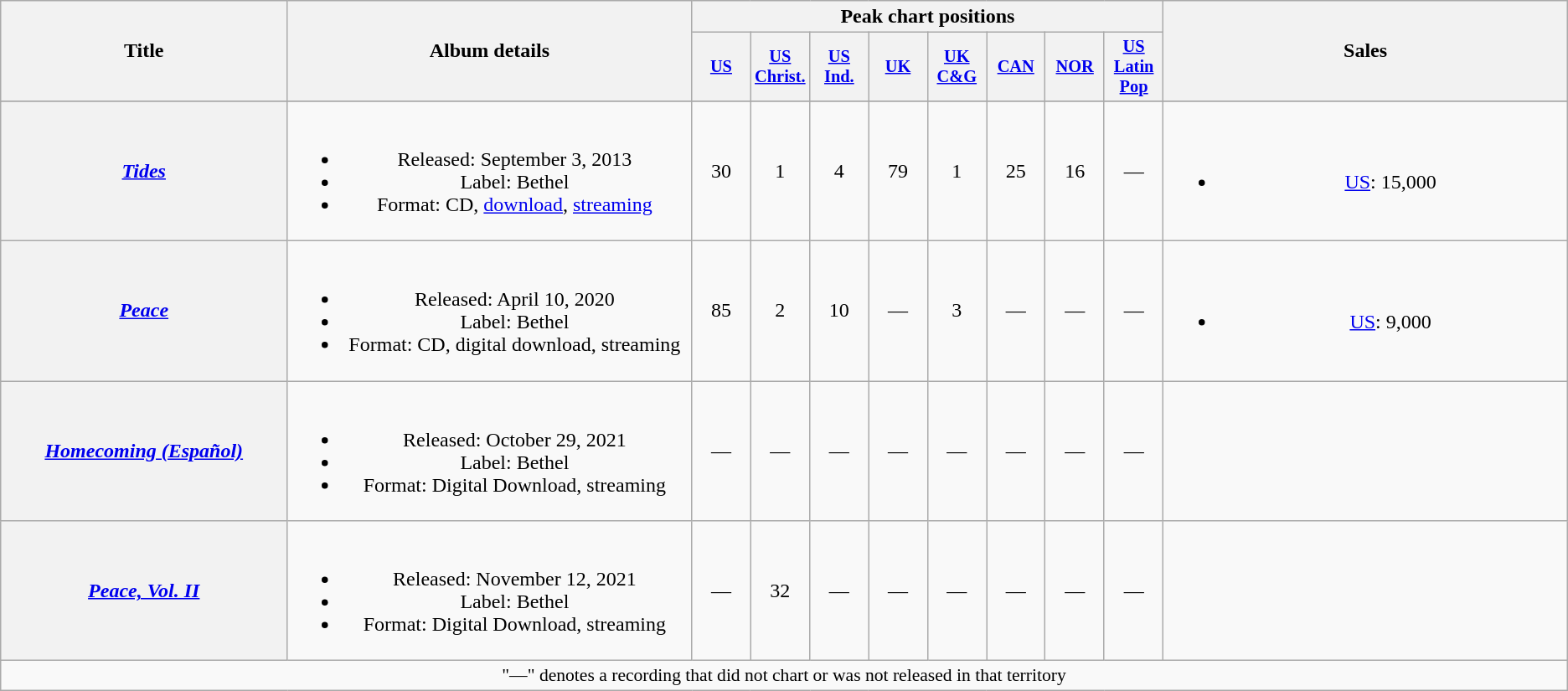<table class="wikitable plainrowheaders" style="text-align:center;">
<tr>
<th scope="col" rowspan="2" style="width:14em;">Title</th>
<th scope="col" rowspan="2" style="width:20em;">Album details</th>
<th scope="col" colspan="8">Peak chart positions</th>
<th scope="col" rowspan="2" style="width:20em;">Sales</th>
</tr>
<tr>
<th scope="col" style="width:3em;font-size:85%;"><a href='#'>US</a><br></th>
<th scope="col" style="width:3em;font-size:85%;"><a href='#'>US<br>Christ.</a><br></th>
<th scope="col" style="width:3em;font-size:85%;"><a href='#'>US<br>Ind.</a><br></th>
<th scope="col" style="width:3em;font-size:85%;"><a href='#'>UK</a><br></th>
<th scope="col" style="width:3em;font-size:85%;"><a href='#'>UK<br>C&G</a></th>
<th scope="col" style="width:3em;font-size:85%;"><a href='#'>CAN</a><br></th>
<th scope="col" style="width:3em;font-size:85%;"><a href='#'>NOR</a><br></th>
<th scope="col" style="width:3em;font-size:85%;"><a href='#'>US Latin Pop</a><br></th>
</tr>
<tr>
</tr>
<tr>
<th scope="row"><em><a href='#'>Tides</a></em></th>
<td><br><ul><li>Released: September 3, 2013</li><li>Label: Bethel</li><li>Format: CD, <a href='#'>download</a>, <a href='#'>streaming</a></li></ul></td>
<td>30</td>
<td>1</td>
<td>4</td>
<td>79</td>
<td>1<br></td>
<td>25</td>
<td>16</td>
<td>—</td>
<td><br><ul><li><a href='#'>US</a>: 15,000</li></ul></td>
</tr>
<tr>
<th scope="row"><em><a href='#'>Peace</a></em></th>
<td><br><ul><li>Released: April 10, 2020</li><li>Label: Bethel</li><li>Format: CD, digital download, streaming</li></ul></td>
<td>85</td>
<td>2</td>
<td>10</td>
<td>—</td>
<td>3<br></td>
<td>—</td>
<td>—</td>
<td>—</td>
<td><br><ul><li><a href='#'>US</a>: 9,000</li></ul></td>
</tr>
<tr>
<th scope="row"><em><a href='#'>Homecoming (Español)</a></em></th>
<td><br><ul><li>Released: October 29, 2021</li><li>Label: Bethel</li><li>Format: Digital Download, streaming</li></ul></td>
<td>—</td>
<td>—</td>
<td>—</td>
<td>—</td>
<td>—</td>
<td>—</td>
<td>—</td>
<td>—</td>
<td></td>
</tr>
<tr>
<th scope="row"><em><a href='#'>Peace, Vol. II</a></em></th>
<td><br><ul><li>Released: November 12, 2021</li><li>Label: Bethel</li><li>Format: Digital Download, streaming</li></ul></td>
<td>—</td>
<td>32</td>
<td>—</td>
<td>—</td>
<td>—</td>
<td>—</td>
<td>—</td>
<td>—</td>
<td></td>
</tr>
<tr>
<td colspan="11" style="font-size:90%">"—" denotes a recording that did not chart or was not released in that territory</td>
</tr>
</table>
